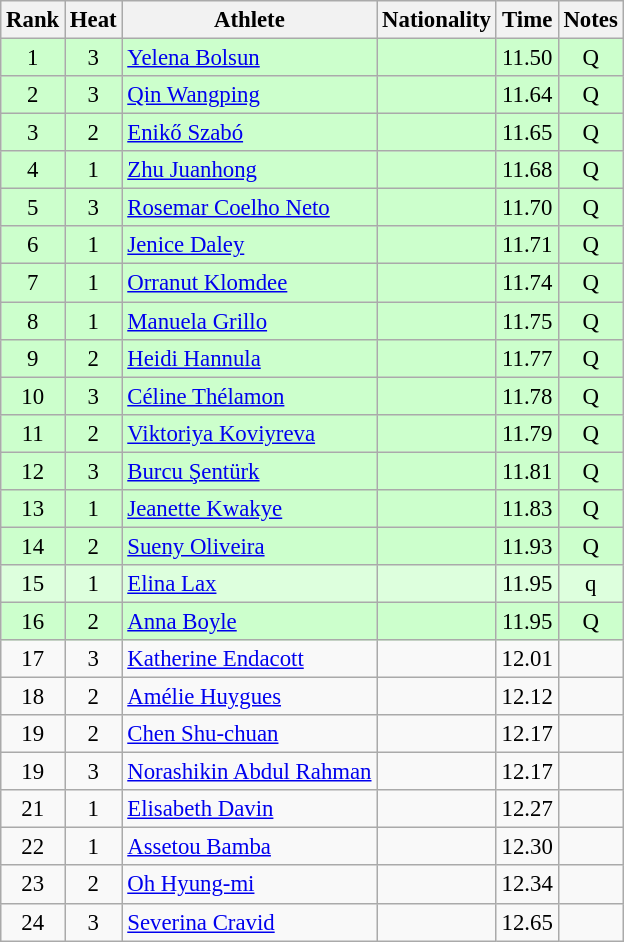<table class="wikitable sortable" style="text-align:center;font-size:95%">
<tr>
<th>Rank</th>
<th>Heat</th>
<th>Athlete</th>
<th>Nationality</th>
<th>Time</th>
<th>Notes</th>
</tr>
<tr bgcolor=ccffcc>
<td>1</td>
<td>3</td>
<td align="left"><a href='#'>Yelena Bolsun</a></td>
<td align=left></td>
<td>11.50</td>
<td>Q</td>
</tr>
<tr bgcolor=ccffcc>
<td>2</td>
<td>3</td>
<td align="left"><a href='#'>Qin Wangping</a></td>
<td align=left></td>
<td>11.64</td>
<td>Q</td>
</tr>
<tr bgcolor=ccffcc>
<td>3</td>
<td>2</td>
<td align="left"><a href='#'>Enikő Szabó</a></td>
<td align=left></td>
<td>11.65</td>
<td>Q</td>
</tr>
<tr bgcolor=ccffcc>
<td>4</td>
<td>1</td>
<td align="left"><a href='#'>Zhu Juanhong</a></td>
<td align=left></td>
<td>11.68</td>
<td>Q</td>
</tr>
<tr bgcolor=ccffcc>
<td>5</td>
<td>3</td>
<td align="left"><a href='#'>Rosemar Coelho Neto</a></td>
<td align=left></td>
<td>11.70</td>
<td>Q</td>
</tr>
<tr bgcolor=ccffcc>
<td>6</td>
<td>1</td>
<td align="left"><a href='#'>Jenice Daley</a></td>
<td align=left></td>
<td>11.71</td>
<td>Q</td>
</tr>
<tr bgcolor=ccffcc>
<td>7</td>
<td>1</td>
<td align="left"><a href='#'>Orranut Klomdee</a></td>
<td align=left></td>
<td>11.74</td>
<td>Q</td>
</tr>
<tr bgcolor=ccffcc>
<td>8</td>
<td>1</td>
<td align="left"><a href='#'>Manuela Grillo</a></td>
<td align=left></td>
<td>11.75</td>
<td>Q</td>
</tr>
<tr bgcolor=ccffcc>
<td>9</td>
<td>2</td>
<td align="left"><a href='#'>Heidi Hannula</a></td>
<td align=left></td>
<td>11.77</td>
<td>Q</td>
</tr>
<tr bgcolor=ccffcc>
<td>10</td>
<td>3</td>
<td align="left"><a href='#'>Céline Thélamon</a></td>
<td align=left></td>
<td>11.78</td>
<td>Q</td>
</tr>
<tr bgcolor=ccffcc>
<td>11</td>
<td>2</td>
<td align="left"><a href='#'>Viktoriya Koviyreva</a></td>
<td align=left></td>
<td>11.79</td>
<td>Q</td>
</tr>
<tr bgcolor=ccffcc>
<td>12</td>
<td>3</td>
<td align="left"><a href='#'>Burcu Şentürk</a></td>
<td align=left></td>
<td>11.81</td>
<td>Q</td>
</tr>
<tr bgcolor=ccffcc>
<td>13</td>
<td>1</td>
<td align="left"><a href='#'>Jeanette Kwakye</a></td>
<td align=left></td>
<td>11.83</td>
<td>Q</td>
</tr>
<tr bgcolor=ccffcc>
<td>14</td>
<td>2</td>
<td align="left"><a href='#'>Sueny Oliveira</a></td>
<td align=left></td>
<td>11.93</td>
<td>Q</td>
</tr>
<tr bgcolor=ddffdd>
<td>15</td>
<td>1</td>
<td align="left"><a href='#'>Elina Lax</a></td>
<td align=left></td>
<td>11.95</td>
<td>q</td>
</tr>
<tr bgcolor=ccffcc>
<td>16</td>
<td>2</td>
<td align="left"><a href='#'>Anna Boyle</a></td>
<td align=left></td>
<td>11.95</td>
<td>Q</td>
</tr>
<tr>
<td>17</td>
<td>3</td>
<td align="left"><a href='#'>Katherine Endacott</a></td>
<td align=left></td>
<td>12.01</td>
<td></td>
</tr>
<tr>
<td>18</td>
<td>2</td>
<td align="left"><a href='#'>Amélie Huygues</a></td>
<td align=left></td>
<td>12.12</td>
<td></td>
</tr>
<tr>
<td>19</td>
<td>2</td>
<td align="left"><a href='#'>Chen Shu-chuan</a></td>
<td align=left></td>
<td>12.17</td>
<td></td>
</tr>
<tr>
<td>19</td>
<td>3</td>
<td align="left"><a href='#'>Norashikin Abdul Rahman</a></td>
<td align=left></td>
<td>12.17</td>
<td></td>
</tr>
<tr>
<td>21</td>
<td>1</td>
<td align="left"><a href='#'>Elisabeth Davin</a></td>
<td align=left></td>
<td>12.27</td>
<td></td>
</tr>
<tr>
<td>22</td>
<td>1</td>
<td align="left"><a href='#'>Assetou Bamba</a></td>
<td align=left></td>
<td>12.30</td>
<td></td>
</tr>
<tr>
<td>23</td>
<td>2</td>
<td align="left"><a href='#'>Oh Hyung-mi</a></td>
<td align=left></td>
<td>12.34</td>
<td></td>
</tr>
<tr>
<td>24</td>
<td>3</td>
<td align="left"><a href='#'>Severina Cravid</a></td>
<td align=left></td>
<td>12.65</td>
<td></td>
</tr>
</table>
